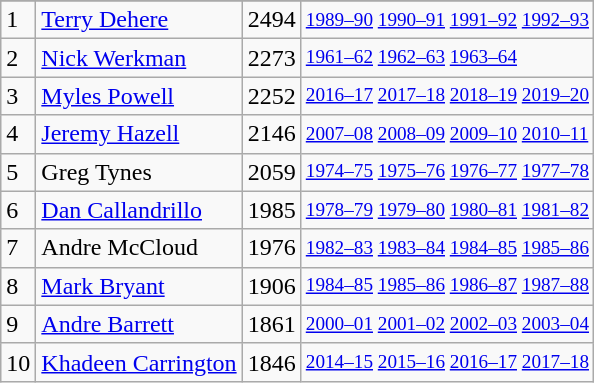<table class="wikitable"92>
<tr>
</tr>
<tr>
<td>1</td>
<td><a href='#'>Terry Dehere</a></td>
<td>2494</td>
<td style="font-size:80%;"><a href='#'>1989–90</a> <a href='#'>1990–91</a> <a href='#'>1991–92</a> <a href='#'>1992–93</a></td>
</tr>
<tr>
<td>2</td>
<td><a href='#'>Nick Werkman</a></td>
<td>2273</td>
<td style="font-size:80%;"><a href='#'>1961–62</a> <a href='#'>1962–63</a> <a href='#'>1963–64</a></td>
</tr>
<tr>
<td>3</td>
<td><a href='#'>Myles Powell</a></td>
<td>2252</td>
<td style="font-size:80%;"><a href='#'>2016–17</a> <a href='#'>2017–18</a> <a href='#'>2018–19</a> <a href='#'>2019–20</a></td>
</tr>
<tr>
<td>4</td>
<td><a href='#'>Jeremy Hazell</a></td>
<td>2146</td>
<td style="font-size:80%;"><a href='#'>2007–08</a> <a href='#'>2008–09</a> <a href='#'>2009–10</a> <a href='#'>2010–11</a></td>
</tr>
<tr>
<td>5</td>
<td>Greg Tynes</td>
<td>2059</td>
<td style="font-size:80%;"><a href='#'>1974–75</a> <a href='#'>1975–76</a> <a href='#'>1976–77</a> <a href='#'>1977–78</a></td>
</tr>
<tr>
<td>6</td>
<td><a href='#'>Dan Callandrillo</a></td>
<td>1985</td>
<td style="font-size:80%;"><a href='#'>1978–79</a> <a href='#'>1979–80</a> <a href='#'>1980–81</a> <a href='#'>1981–82</a></td>
</tr>
<tr>
<td>7</td>
<td>Andre McCloud</td>
<td>1976</td>
<td style="font-size:80%;"><a href='#'>1982–83</a> <a href='#'>1983–84</a> <a href='#'>1984–85</a> <a href='#'>1985–86</a></td>
</tr>
<tr>
<td>8</td>
<td><a href='#'>Mark Bryant</a></td>
<td>1906</td>
<td style="font-size:80%;"><a href='#'>1984–85</a> <a href='#'>1985–86</a> <a href='#'>1986–87</a> <a href='#'>1987–88</a></td>
</tr>
<tr>
<td>9</td>
<td><a href='#'>Andre Barrett</a></td>
<td>1861</td>
<td style="font-size:80%;"><a href='#'>2000–01</a> <a href='#'>2001–02</a> <a href='#'>2002–03</a> <a href='#'>2003–04</a></td>
</tr>
<tr>
<td>10</td>
<td><a href='#'>Khadeen Carrington</a></td>
<td>1846</td>
<td style="font-size:80%;"><a href='#'>2014–15</a> <a href='#'>2015–16</a> <a href='#'>2016–17</a> <a href='#'>2017–18</a></td>
</tr>
</table>
